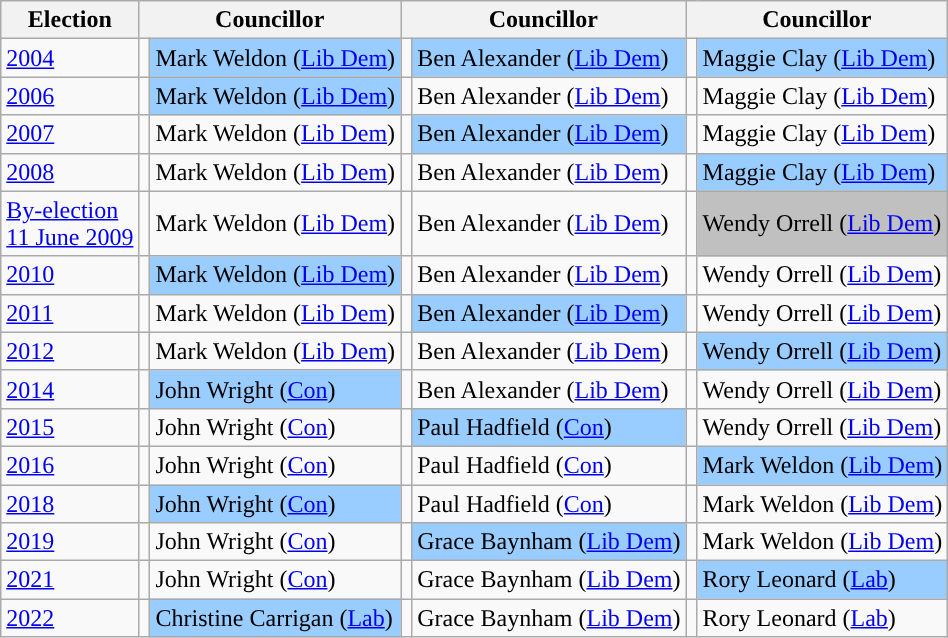<table class="wikitable">
<tr>
<th>Election</th>
<th colspan="2">Councillor</th>
<th colspan="2">Councillor</th>
<th colspan="2">Councillor</th>
</tr>
<tr>
<td><a href='#'>2004</a></td>
<td style="background-color: "></td>
<td bgcolor="#99CCFF">Mark Weldon (<a href='#'>Lib Dem</a>)</td>
<td style="background-color: "></td>
<td bgcolor="#99CCFF">Ben Alexander (<a href='#'>Lib Dem</a>)</td>
<td style="background-color: "></td>
<td bgcolor="#99CCFF">Maggie Clay (<a href='#'>Lib Dem</a>)</td>
</tr>
<tr>
<td><a href='#'>2006</a></td>
<td style="background-color: "></td>
<td bgcolor="#99CCFF">Mark Weldon (<a href='#'>Lib Dem</a>)</td>
<td style="background-color: "></td>
<td>Ben Alexander (<a href='#'>Lib Dem</a>)</td>
<td style="background-color: "></td>
<td>Maggie Clay (<a href='#'>Lib Dem</a>)</td>
</tr>
<tr>
<td><a href='#'>2007</a></td>
<td style="background-color: "></td>
<td>Mark Weldon (<a href='#'>Lib Dem</a>)</td>
<td style="background-color: "></td>
<td bgcolor="#99CCFF">Ben Alexander (<a href='#'>Lib Dem</a>)</td>
<td style="background-color: "></td>
<td>Maggie Clay (<a href='#'>Lib Dem</a>)</td>
</tr>
<tr>
<td><a href='#'>2008</a></td>
<td style="background-color: "></td>
<td>Mark Weldon (<a href='#'>Lib Dem</a>)</td>
<td style="background-color: "></td>
<td>Ben Alexander (<a href='#'>Lib Dem</a>)</td>
<td style="background-color: "></td>
<td bgcolor="#99CCFF">Maggie Clay (<a href='#'>Lib Dem</a>)</td>
</tr>
<tr>
<td><a href='#'>By-election<br>11 June 2009</a></td>
<td style="background-color: "></td>
<td>Mark Weldon (<a href='#'>Lib Dem</a>)</td>
<td style="background-color: "></td>
<td>Ben Alexander (<a href='#'>Lib Dem</a>)</td>
<td style="background-color: "></td>
<td bgcolor="#C0C0C0">Wendy Orrell (<a href='#'>Lib Dem</a>)</td>
</tr>
<tr>
<td><a href='#'>2010</a></td>
<td style="background-color: "></td>
<td bgcolor="#99CCFF">Mark Weldon (<a href='#'>Lib Dem</a>)</td>
<td style="background-color: "></td>
<td>Ben Alexander (<a href='#'>Lib Dem</a>)</td>
<td style="background-color: "></td>
<td>Wendy Orrell (<a href='#'>Lib Dem</a>)</td>
</tr>
<tr>
<td><a href='#'>2011</a></td>
<td style="background-color: "></td>
<td>Mark Weldon (<a href='#'>Lib Dem</a>)</td>
<td style="background-color: "></td>
<td bgcolor="#99CCFF">Ben Alexander (<a href='#'>Lib Dem</a>)</td>
<td style="background-color: "></td>
<td>Wendy Orrell (<a href='#'>Lib Dem</a>)</td>
</tr>
<tr>
<td><a href='#'>2012</a></td>
<td style="background-color: "></td>
<td>Mark Weldon (<a href='#'>Lib Dem</a>)</td>
<td style="background-color: "></td>
<td>Ben Alexander (<a href='#'>Lib Dem</a>)</td>
<td style="background-color: "></td>
<td bgcolor="#99CCFF">Wendy Orrell (<a href='#'>Lib Dem</a>)</td>
</tr>
<tr>
<td><a href='#'>2014</a></td>
<td style="background-color: "></td>
<td bgcolor="#99CCFF">John Wright (<a href='#'>Con</a>)</td>
<td style="background-color: "></td>
<td>Ben Alexander (<a href='#'>Lib Dem</a>)</td>
<td style="background-color: "></td>
<td>Wendy Orrell (<a href='#'>Lib Dem</a>)</td>
</tr>
<tr>
<td><a href='#'>2015</a></td>
<td style="background-color: "></td>
<td>John Wright (<a href='#'>Con</a>)</td>
<td style="background-color: "></td>
<td bgcolor="#99CCFF">Paul Hadfield (<a href='#'>Con</a>)</td>
<td style="background-color: "></td>
<td>Wendy Orrell (<a href='#'>Lib Dem</a>)</td>
</tr>
<tr>
<td><a href='#'>2016</a></td>
<td style="background-color: "></td>
<td>John Wright (<a href='#'>Con</a>)</td>
<td style="background-color: "></td>
<td>Paul Hadfield (<a href='#'>Con</a>)</td>
<td style="background-color: "></td>
<td bgcolor="#99CCFF">Mark Weldon (<a href='#'>Lib Dem</a>)</td>
</tr>
<tr>
<td><a href='#'>2018</a></td>
<td style="background-color: "></td>
<td bgcolor="#99CCFF">John Wright (<a href='#'>Con</a>)</td>
<td style="background-color: "></td>
<td>Paul Hadfield (<a href='#'>Con</a>)</td>
<td style="background-color: "></td>
<td>Mark Weldon (<a href='#'>Lib Dem</a>)</td>
</tr>
<tr>
<td><a href='#'>2019</a></td>
<td style="background-color: "></td>
<td>John Wright (<a href='#'>Con</a>)</td>
<td style="background-color: "></td>
<td bgcolor="#99CCFF">Grace Baynham (<a href='#'>Lib Dem</a>)</td>
<td style="background-color: "></td>
<td>Mark Weldon (<a href='#'>Lib Dem</a>)</td>
</tr>
<tr>
<td><a href='#'>2021</a></td>
<td style="background-color: "></td>
<td>John Wright (<a href='#'>Con</a>)</td>
<td style="background-color: "></td>
<td>Grace Baynham (<a href='#'>Lib Dem</a>)</td>
<td style="background-color: "></td>
<td bgcolor="#99CCFF">Rory Leonard (<a href='#'>Lab</a>)</td>
</tr>
<tr>
<td><a href='#'>2022</a></td>
<td style="background-color: "></td>
<td bgcolor="#99CCFF">Christine Carrigan (<a href='#'>Lab</a>)</td>
<td style="background-color: "></td>
<td>Grace Baynham (<a href='#'>Lib Dem</a>)</td>
<td style="background-color: "></td>
<td>Rory Leonard (<a href='#'>Lab</a>)</td>
</tr>
</table>
